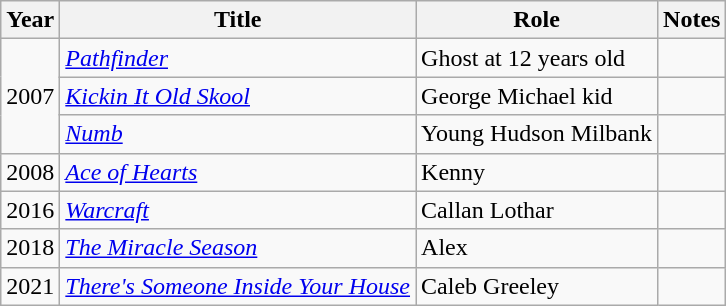<table class="wikitable">
<tr>
<th>Year</th>
<th>Title</th>
<th>Role</th>
<th>Notes</th>
</tr>
<tr>
<td rowspan="3">2007</td>
<td><em><a href='#'>Pathfinder</a></em></td>
<td>Ghost at 12 years old</td>
<td></td>
</tr>
<tr>
<td><em><a href='#'>Kickin It Old Skool</a></em></td>
<td>George Michael kid</td>
<td></td>
</tr>
<tr>
<td><em><a href='#'>Numb</a></em></td>
<td>Young Hudson Milbank</td>
<td></td>
</tr>
<tr>
<td>2008</td>
<td><em><a href='#'>Ace of Hearts</a></em></td>
<td>Kenny</td>
<td></td>
</tr>
<tr>
<td>2016</td>
<td><em><a href='#'>Warcraft</a></em></td>
<td>Callan Lothar</td>
<td></td>
</tr>
<tr>
<td>2018</td>
<td data-sort-value="Miracle Season, The"><em><a href='#'>The Miracle Season</a></em></td>
<td>Alex</td>
<td></td>
</tr>
<tr>
<td>2021</td>
<td><em><a href='#'>There's Someone Inside Your House</a></em></td>
<td>Caleb Greeley</td>
<td></td>
</tr>
</table>
